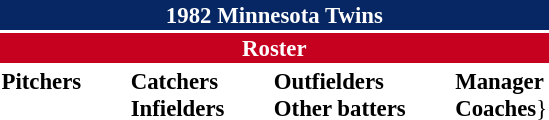<table class="toccolours" style="font-size: 95%;">
<tr>
<th colspan="10" style="background-color: #072764; color: #FFFFFF; text-align: center;">1982 Minnesota Twins</th>
</tr>
<tr>
<td colspan="10" style="background-color: #c6011f; color: white; text-align: center;"><strong>Roster</strong></td>
</tr>
<tr>
<td valign="top"><strong>Pitchers</strong><br>















</td>
<td width="25px"></td>
<td valign="top"><strong>Catchers</strong><br>



<strong>Infielders</strong>








</td>
<td width="25px"></td>
<td valign="top"><strong>Outfielders</strong><br>





<strong>Other batters</strong>


</td>
<td width="25px"></td>
<td valign="top"><strong>Manager</strong><br>
<strong>Coaches</strong>}



</td>
</tr>
</table>
